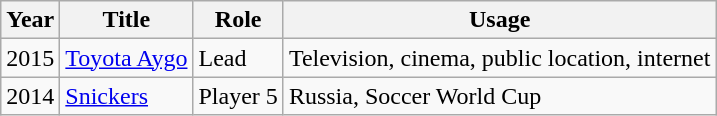<table class="wikitable">
<tr>
<th>Year</th>
<th>Title</th>
<th>Role</th>
<th class="unsortable">Usage</th>
</tr>
<tr>
<td>2015</td>
<td><a href='#'>Toyota Aygo</a></td>
<td>Lead</td>
<td>Television, cinema, public location, internet</td>
</tr>
<tr>
<td>2014</td>
<td><a href='#'>Snickers</a></td>
<td>Player 5</td>
<td>Russia, Soccer World Cup</td>
</tr>
</table>
